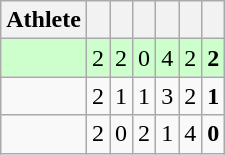<table class=wikitable style="text-align:center">
<tr>
<th>Athlete</th>
<th></th>
<th></th>
<th></th>
<th></th>
<th></th>
<th></th>
</tr>
<tr bgcolor="ccffcc">
<td style="text-align:left"></td>
<td>2</td>
<td>2</td>
<td>0</td>
<td>4</td>
<td>2</td>
<td><strong>2</strong></td>
</tr>
<tr>
<td style="text-align:left"></td>
<td>2</td>
<td>1</td>
<td>1</td>
<td>3</td>
<td>2</td>
<td><strong>1</strong></td>
</tr>
<tr>
<td style="text-align:left"></td>
<td>2</td>
<td>0</td>
<td>2</td>
<td>1</td>
<td>4</td>
<td><strong>0</strong></td>
</tr>
</table>
